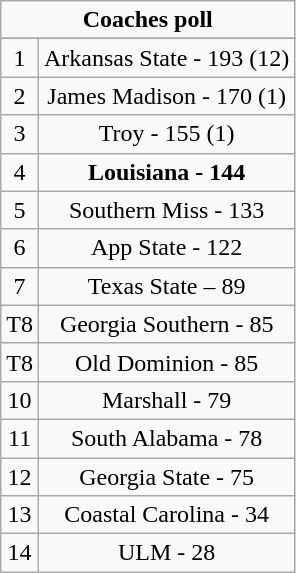<table class="wikitable" style="display: inline-table;">
<tr>
<td align="center" Colspan="3"><strong>Coaches poll</strong></td>
</tr>
<tr align="center">
</tr>
<tr align="center">
<td>1</td>
<td>Arkansas State - 193 (12)</td>
</tr>
<tr align="center">
<td>2</td>
<td>James Madison - 170 (1)</td>
</tr>
<tr align="center">
<td>3</td>
<td>Troy - 155 (1)</td>
</tr>
<tr align="center">
<td>4</td>
<td><strong>Louisiana - 144</strong></td>
</tr>
<tr align="center">
<td>5</td>
<td>Southern Miss - 133</td>
</tr>
<tr align="center">
<td>6</td>
<td>App State - 122</td>
</tr>
<tr align="center">
<td>7</td>
<td>Texas State – 89</td>
</tr>
<tr align="center">
<td>T8</td>
<td>Georgia Southern - 85</td>
</tr>
<tr align="center">
<td>T8</td>
<td>Old Dominion - 85</td>
</tr>
<tr align="center">
<td>10</td>
<td>Marshall - 79</td>
</tr>
<tr align="center">
<td>11</td>
<td>South Alabama - 78</td>
</tr>
<tr align="center">
<td>12</td>
<td>Georgia State - 75</td>
</tr>
<tr align="center">
<td>13</td>
<td>Coastal Carolina - 34</td>
</tr>
<tr align="center">
<td>14</td>
<td>ULM - 28</td>
</tr>
</table>
